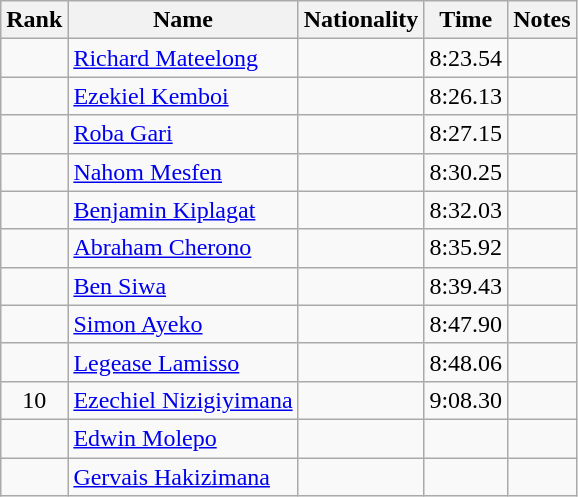<table class="wikitable sortable" style="text-align:center">
<tr>
<th>Rank</th>
<th>Name</th>
<th>Nationality</th>
<th>Time</th>
<th>Notes</th>
</tr>
<tr>
<td></td>
<td align=left><a href='#'>Richard Mateelong</a></td>
<td align=left></td>
<td>8:23.54</td>
<td></td>
</tr>
<tr>
<td></td>
<td align=left><a href='#'>Ezekiel Kemboi</a></td>
<td align=left></td>
<td>8:26.13</td>
<td></td>
</tr>
<tr>
<td></td>
<td align=left><a href='#'>Roba Gari</a></td>
<td align=left></td>
<td>8:27.15</td>
<td></td>
</tr>
<tr>
<td></td>
<td align=left><a href='#'>Nahom Mesfen</a></td>
<td align=left></td>
<td>8:30.25</td>
<td></td>
</tr>
<tr>
<td></td>
<td align=left><a href='#'>Benjamin Kiplagat</a></td>
<td align=left></td>
<td>8:32.03</td>
<td></td>
</tr>
<tr>
<td></td>
<td align=left><a href='#'>Abraham Cherono</a></td>
<td align=left></td>
<td>8:35.92</td>
<td></td>
</tr>
<tr>
<td></td>
<td align=left><a href='#'>Ben Siwa</a></td>
<td align=left></td>
<td>8:39.43</td>
<td></td>
</tr>
<tr>
<td></td>
<td align=left><a href='#'>Simon Ayeko</a></td>
<td align=left></td>
<td>8:47.90</td>
<td></td>
</tr>
<tr>
<td></td>
<td align=left><a href='#'>Legease Lamisso</a></td>
<td align=left></td>
<td>8:48.06</td>
<td></td>
</tr>
<tr>
<td>10</td>
<td align=left><a href='#'>Ezechiel Nizigiyimana</a></td>
<td align=left></td>
<td>9:08.30</td>
<td></td>
</tr>
<tr>
<td></td>
<td align=left><a href='#'>Edwin Molepo</a></td>
<td align=left></td>
<td></td>
<td></td>
</tr>
<tr>
<td></td>
<td align=left><a href='#'>Gervais Hakizimana</a></td>
<td align=left></td>
<td></td>
<td></td>
</tr>
</table>
